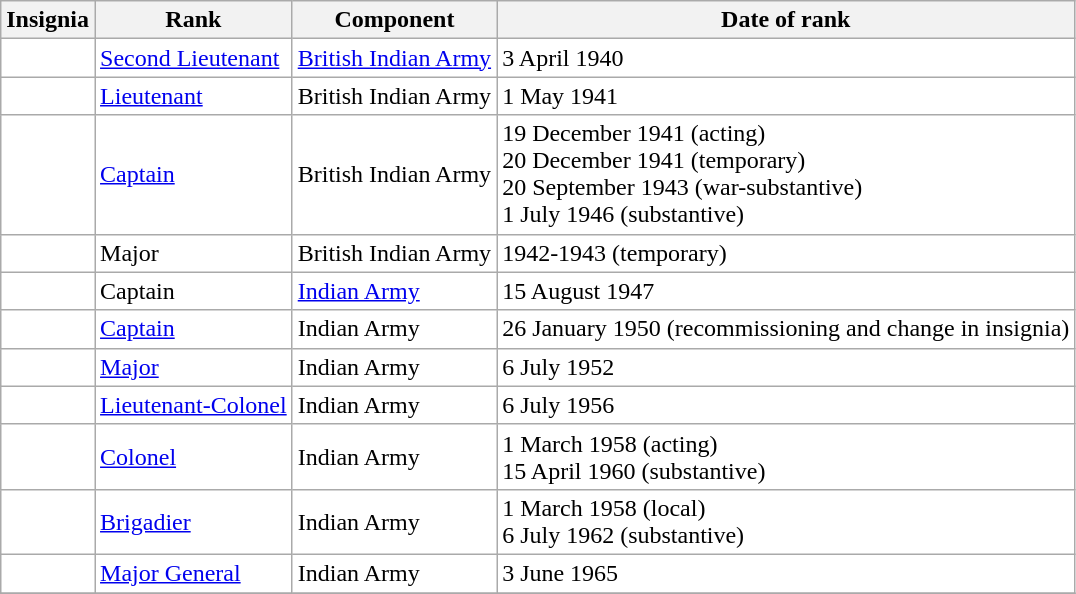<table class="wikitable" style="background:white">
<tr>
<th>Insignia</th>
<th>Rank</th>
<th>Component</th>
<th>Date of rank</th>
</tr>
<tr>
<td align="center"></td>
<td><a href='#'>Second Lieutenant</a></td>
<td><a href='#'>British Indian Army</a></td>
<td>3 April 1940</td>
</tr>
<tr>
<td align="center"></td>
<td><a href='#'>Lieutenant</a></td>
<td>British Indian Army</td>
<td>1 May 1941</td>
</tr>
<tr>
<td align="center"></td>
<td><a href='#'>Captain</a></td>
<td>British Indian Army</td>
<td>19 December 1941 (acting)<br>20 December 1941 (temporary)<br>20 September 1943 (war-substantive)<br>1 July 1946 (substantive)</td>
</tr>
<tr>
<td align="center"></td>
<td>Major</td>
<td>British Indian Army</td>
<td>1942-1943 (temporary)</td>
</tr>
<tr>
<td align="center"></td>
<td>Captain</td>
<td><a href='#'>Indian Army</a></td>
<td>15 August 1947</td>
</tr>
<tr>
<td align="center"></td>
<td><a href='#'>Captain</a></td>
<td>Indian Army</td>
<td>26 January 1950 (recommissioning and change in insignia)</td>
</tr>
<tr>
<td align="center"></td>
<td><a href='#'>Major</a></td>
<td>Indian Army</td>
<td>6 July 1952</td>
</tr>
<tr>
<td align="center"></td>
<td><a href='#'>Lieutenant-Colonel</a></td>
<td>Indian Army</td>
<td>6 July 1956</td>
</tr>
<tr>
<td align="center"></td>
<td><a href='#'>Colonel</a></td>
<td>Indian Army</td>
<td>1 March 1958 (acting)<br>15 April 1960 (substantive)</td>
</tr>
<tr>
<td align="center"></td>
<td><a href='#'>Brigadier</a></td>
<td>Indian Army</td>
<td>1 March 1958 (local)<br>6 July 1962 (substantive)</td>
</tr>
<tr>
<td align="center"></td>
<td><a href='#'>Major General</a></td>
<td>Indian Army</td>
<td>3 June 1965</td>
</tr>
<tr>
</tr>
</table>
